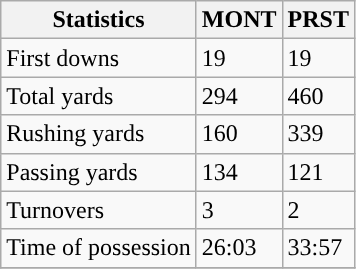<table class="wikitable" style="float: left;">
<tr>
<th>Statistics</th>
<th>MONT</th>
<th>PRST</th>
</tr>
<tr>
<td>First downs</td>
<td>19</td>
<td>19</td>
</tr>
<tr>
<td>Total yards</td>
<td>294</td>
<td>460</td>
</tr>
<tr>
<td>Rushing yards</td>
<td>160</td>
<td>339</td>
</tr>
<tr>
<td>Passing yards</td>
<td>134</td>
<td>121</td>
</tr>
<tr>
<td>Turnovers</td>
<td>3</td>
<td>2</td>
</tr>
<tr>
<td>Time of possession</td>
<td>26:03</td>
<td>33:57</td>
</tr>
<tr>
</tr>
</table>
